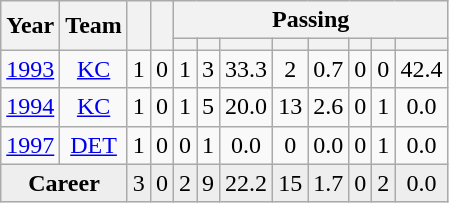<table class="wikitable sortable" style="text-align:center">
<tr>
<th rowspan=2>Year</th>
<th rowspan=2>Team</th>
<th rowspan=2></th>
<th rowspan=2></th>
<th colspan=8>Passing</th>
</tr>
<tr>
<th></th>
<th></th>
<th></th>
<th></th>
<th></th>
<th></th>
<th></th>
<th></th>
</tr>
<tr>
<td><a href='#'>1993</a></td>
<td><a href='#'>KC</a></td>
<td>1</td>
<td>0</td>
<td>1</td>
<td>3</td>
<td>33.3</td>
<td>2</td>
<td>0.7</td>
<td>0</td>
<td>0</td>
<td>42.4</td>
</tr>
<tr>
<td><a href='#'>1994</a></td>
<td><a href='#'>KC</a></td>
<td>1</td>
<td>0</td>
<td>1</td>
<td>5</td>
<td>20.0</td>
<td>13</td>
<td>2.6</td>
<td>0</td>
<td>1</td>
<td>0.0</td>
</tr>
<tr>
<td><a href='#'>1997</a></td>
<td><a href='#'>DET</a></td>
<td>1</td>
<td>0</td>
<td>0</td>
<td>1</td>
<td>0.0</td>
<td>0</td>
<td>0.0</td>
<td>0</td>
<td>1</td>
<td>0.0</td>
</tr>
<tr class="sortbottom" style="background:#eee;">
<td colspan=2><strong>Career</strong></td>
<td>3</td>
<td>0</td>
<td>2</td>
<td>9</td>
<td>22.2</td>
<td>15</td>
<td>1.7</td>
<td>0</td>
<td>2</td>
<td>0.0</td>
</tr>
</table>
